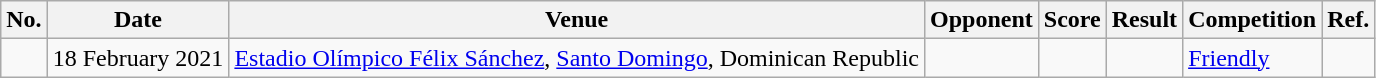<table class="wikitable">
<tr>
<th>No.</th>
<th>Date</th>
<th>Venue</th>
<th>Opponent</th>
<th>Score</th>
<th>Result</th>
<th>Competition</th>
<th>Ref.</th>
</tr>
<tr>
<td></td>
<td>18 February 2021</td>
<td><a href='#'>Estadio Olímpico Félix Sánchez</a>, <a href='#'>Santo Domingo</a>, Dominican Republic</td>
<td></td>
<td></td>
<td></td>
<td><a href='#'>Friendly</a></td>
<td></td>
</tr>
</table>
